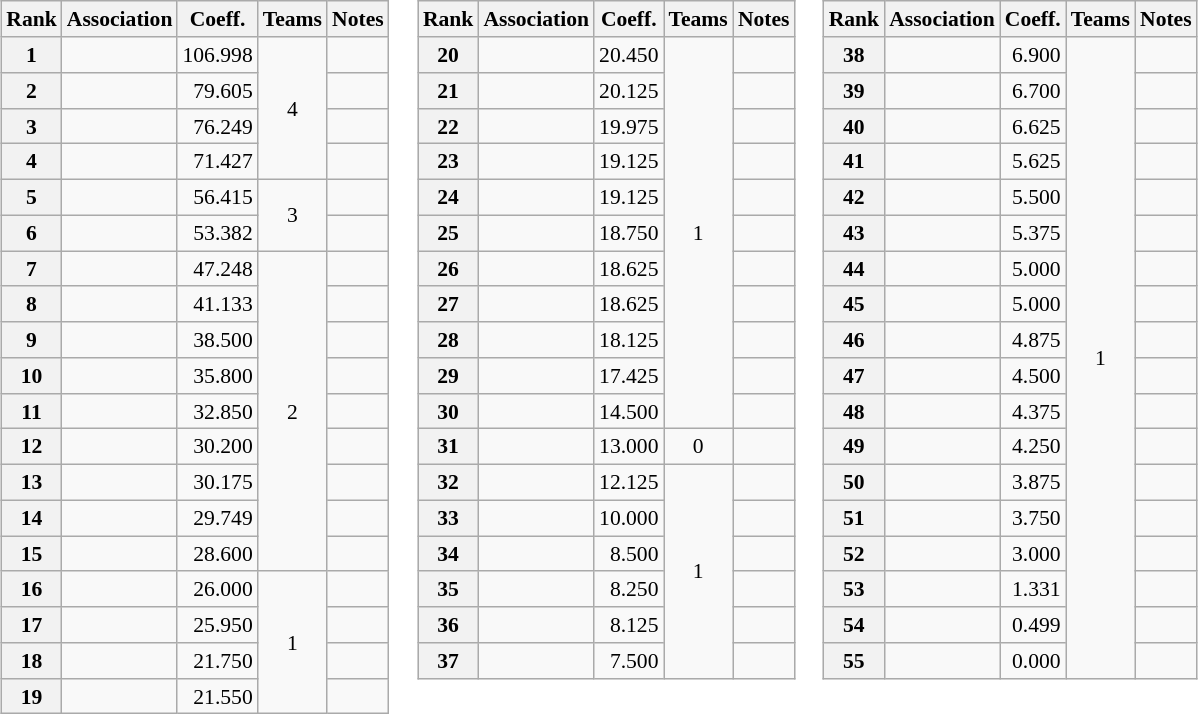<table>
<tr valign=top style="font-size:90%">
<td><br><table class="wikitable">
<tr>
<th>Rank</th>
<th>Association</th>
<th>Coeff.</th>
<th>Teams</th>
<th>Notes</th>
</tr>
<tr>
<th>1</th>
<td></td>
<td align=right>106.998</td>
<td align=center rowspan="4">4</td>
<td></td>
</tr>
<tr>
<th>2</th>
<td></td>
<td align=right>79.605</td>
<td></td>
</tr>
<tr>
<th>3</th>
<td></td>
<td align=right>76.249</td>
<td></td>
</tr>
<tr>
<th>4</th>
<td></td>
<td align=right>71.427</td>
<td></td>
</tr>
<tr>
<th>5</th>
<td></td>
<td align=right>56.415</td>
<td align=center rowspan="2">3</td>
<td></td>
</tr>
<tr>
<th>6</th>
<td></td>
<td align=right>53.382</td>
<td></td>
</tr>
<tr>
<th>7</th>
<td></td>
<td align=right>47.248</td>
<td align=center rowspan="9">2</td>
<td></td>
</tr>
<tr>
<th>8</th>
<td></td>
<td align=right>41.133</td>
<td></td>
</tr>
<tr>
<th>9</th>
<td></td>
<td align=right>38.500</td>
<td></td>
</tr>
<tr>
<th>10</th>
<td></td>
<td align=right>35.800</td>
<td></td>
</tr>
<tr>
<th>11</th>
<td></td>
<td align=right>32.850</td>
<td></td>
</tr>
<tr>
<th>12</th>
<td></td>
<td align=right>30.200</td>
<td></td>
</tr>
<tr>
<th>13</th>
<td></td>
<td align=right>30.175</td>
<td></td>
</tr>
<tr>
<th>14</th>
<td></td>
<td align=right>29.749</td>
<td></td>
</tr>
<tr>
<th>15</th>
<td></td>
<td align=right>28.600</td>
<td></td>
</tr>
<tr>
<th>16</th>
<td></td>
<td align=right>26.000</td>
<td align=center rowspan="4">1</td>
<td></td>
</tr>
<tr>
<th>17</th>
<td></td>
<td align=right>25.950</td>
<td></td>
</tr>
<tr>
<th>18</th>
<td></td>
<td align=right>21.750</td>
<td></td>
</tr>
<tr>
<th>19</th>
<td></td>
<td align=right>21.550</td>
<td></td>
</tr>
</table>
</td>
<td><br><table class="wikitable">
<tr>
<th>Rank</th>
<th>Association</th>
<th>Coeff.</th>
<th>Teams</th>
<th>Notes</th>
</tr>
<tr>
<th>20</th>
<td></td>
<td align=right>20.450</td>
<td align=center rowspan="11">1</td>
<td></td>
</tr>
<tr>
<th>21</th>
<td></td>
<td align=right>20.125</td>
<td></td>
</tr>
<tr>
<th>22</th>
<td></td>
<td align=right>19.975</td>
<td></td>
</tr>
<tr>
<th>23</th>
<td></td>
<td align=right>19.125</td>
<td></td>
</tr>
<tr>
<th>24</th>
<td></td>
<td align=right>19.125</td>
<td></td>
</tr>
<tr>
<th>25</th>
<td></td>
<td align=right>18.750</td>
<td></td>
</tr>
<tr>
<th>26</th>
<td></td>
<td align=right>18.625</td>
<td></td>
</tr>
<tr>
<th>27</th>
<td></td>
<td align=right>18.625</td>
<td></td>
</tr>
<tr>
<th>28</th>
<td></td>
<td align=right>18.125</td>
<td></td>
</tr>
<tr>
<th>29</th>
<td></td>
<td align=right>17.425</td>
<td></td>
</tr>
<tr>
<th>30</th>
<td></td>
<td align=right>14.500</td>
<td></td>
</tr>
<tr>
<th>31</th>
<td></td>
<td align=right>13.000</td>
<td align=center>0</td>
<td></td>
</tr>
<tr>
<th>32</th>
<td></td>
<td align=right>12.125</td>
<td align=center rowspan="6">1</td>
<td></td>
</tr>
<tr>
<th>33</th>
<td></td>
<td align=right>10.000</td>
<td></td>
</tr>
<tr>
<th>34</th>
<td></td>
<td align=right>8.500</td>
<td></td>
</tr>
<tr>
<th>35</th>
<td></td>
<td align=right>8.250</td>
<td></td>
</tr>
<tr>
<th>36</th>
<td></td>
<td align=right>8.125</td>
<td></td>
</tr>
<tr>
<th>37</th>
<td></td>
<td align=right>7.500</td>
<td></td>
</tr>
</table>
</td>
<td><br><table class="wikitable">
<tr>
<th>Rank</th>
<th>Association</th>
<th>Coeff.</th>
<th>Teams</th>
<th>Notes</th>
</tr>
<tr>
<th>38</th>
<td></td>
<td align=right>6.900</td>
<td align=center rowspan="18">1</td>
<td></td>
</tr>
<tr>
<th>39</th>
<td></td>
<td align=right>6.700</td>
<td></td>
</tr>
<tr>
<th>40</th>
<td></td>
<td align=right>6.625</td>
<td></td>
</tr>
<tr>
<th>41</th>
<td></td>
<td align=right>5.625</td>
<td></td>
</tr>
<tr>
<th>42</th>
<td></td>
<td align=right>5.500</td>
<td></td>
</tr>
<tr>
<th>43</th>
<td></td>
<td align=right>5.375</td>
<td></td>
</tr>
<tr>
<th>44</th>
<td></td>
<td align=right>5.000</td>
<td></td>
</tr>
<tr>
<th>45</th>
<td></td>
<td align=right>5.000</td>
<td></td>
</tr>
<tr>
<th>46</th>
<td></td>
<td align=right>4.875</td>
<td></td>
</tr>
<tr>
<th>47</th>
<td></td>
<td align=right>4.500</td>
<td></td>
</tr>
<tr>
<th>48</th>
<td></td>
<td align=right>4.375</td>
<td></td>
</tr>
<tr>
<th>49</th>
<td></td>
<td align=right>4.250</td>
<td></td>
</tr>
<tr>
<th>50</th>
<td></td>
<td align=right>3.875</td>
<td></td>
</tr>
<tr>
<th>51</th>
<td></td>
<td align=right>3.750</td>
<td></td>
</tr>
<tr>
<th>52</th>
<td></td>
<td align=right>3.000</td>
<td></td>
</tr>
<tr>
<th>53</th>
<td></td>
<td align=right>1.331</td>
<td></td>
</tr>
<tr>
<th>54</th>
<td></td>
<td align=right>0.499</td>
<td></td>
</tr>
<tr>
<th>55</th>
<td></td>
<td align=right>0.000</td>
<td></td>
</tr>
</table>
</td>
</tr>
</table>
